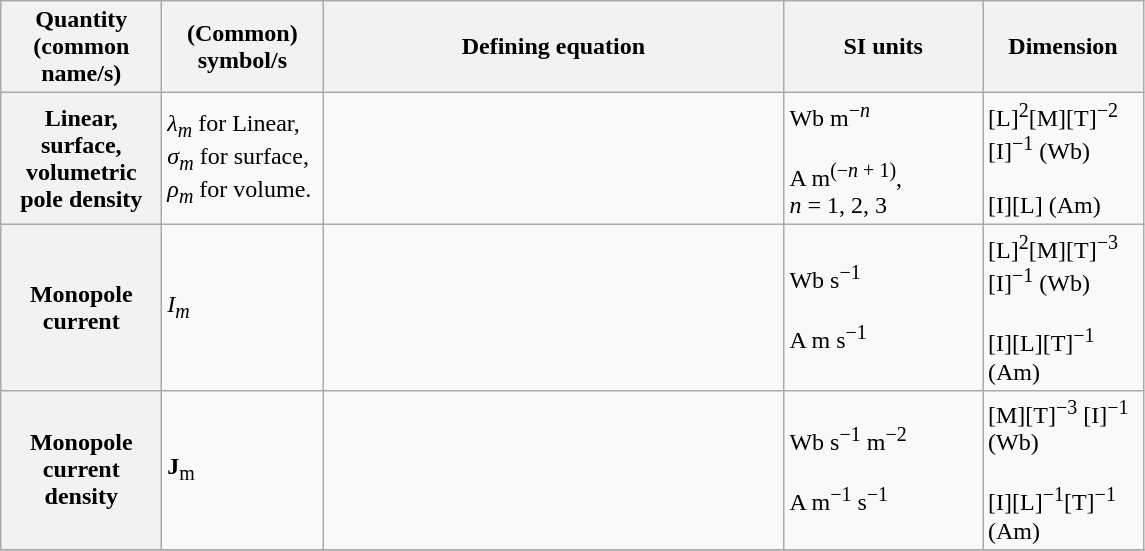<table class="wikitable">
<tr>
<th scope="col" width="100">Quantity (common name/s)</th>
<th scope="col" width="100">(Common) symbol/s</th>
<th scope="col" width="300">Defining equation</th>
<th scope="col" width="125">SI units</th>
<th scope="col" width="100">Dimension</th>
</tr>
<tr>
<th>Linear, surface, volumetric pole density</th>
<td><em>λ<sub>m</sub></em> for Linear, <em>σ<sub>m</sub></em> for surface, <em>ρ<sub>m</sub></em> for volume.</td>
<td><br><br></td>
<td>Wb m<sup>−<em>n</em></sup> <br><br>A m<sup>(−<em>n</em> + 1)</sup>, <br>
<em>n</em> = 1, 2, 3</td>
<td>[L]<sup>2</sup>[M][T]<sup>−2</sup> [I]<sup>−1</sup> (Wb)<br><br>[I][L] (Am)</td>
</tr>
<tr>
<th>Monopole current</th>
<td><em>I<sub>m</sub></em></td>
<td></td>
<td>Wb s<sup>−1</sup> <br><br>A m s<sup>−1</sup></td>
<td>[L]<sup>2</sup>[M][T]<sup>−3</sup> [I]<sup>−1</sup> (Wb)<br><br>[I][L][T]<sup>−1</sup> (Am)</td>
</tr>
<tr>
<th>Monopole current density</th>
<td><strong>J</strong><sub>m</sub></td>
<td></td>
<td>Wb s<sup>−1</sup> m<sup>−2</sup> <br><br>A m<sup>−1</sup> s<sup>−1</sup></td>
<td>[M][T]<sup>−3</sup> [I]<sup>−1</sup> (Wb)<br><br>[I][L]<sup>−1</sup>[T]<sup>−1</sup> (Am)</td>
</tr>
<tr>
</tr>
</table>
